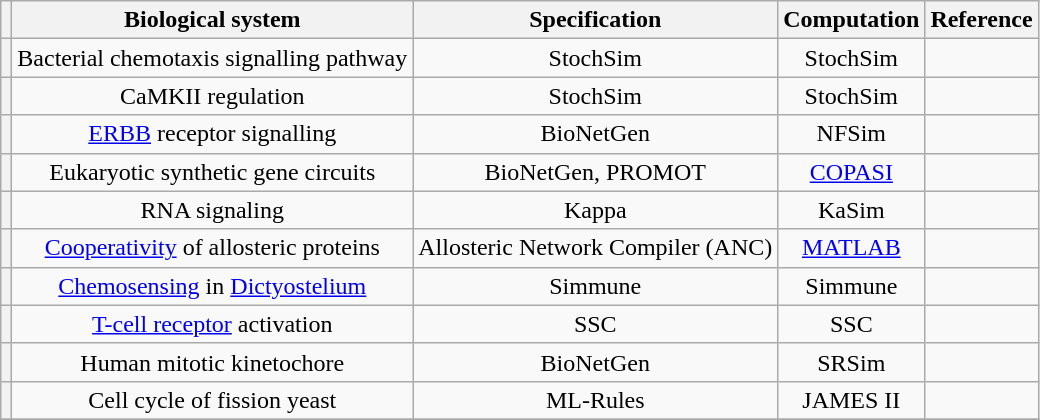<table class="wikitable" style="text-align:center">
<tr>
<th></th>
<th>Biological system</th>
<th>Specification</th>
<th>Computation</th>
<th>Reference</th>
</tr>
<tr>
<th></th>
<td>Bacterial chemotaxis signalling pathway</td>
<td>StochSim</td>
<td>StochSim</td>
<td></td>
</tr>
<tr>
<th></th>
<td>CaMKII regulation</td>
<td>StochSim</td>
<td>StochSim</td>
<td></td>
</tr>
<tr>
<th></th>
<td><a href='#'>ERBB</a> receptor signalling</td>
<td>BioNetGen</td>
<td>NFSim</td>
<td></td>
</tr>
<tr>
<th></th>
<td>Eukaryotic synthetic gene circuits</td>
<td>BioNetGen, PROMOT</td>
<td><a href='#'>COPASI</a></td>
<td></td>
</tr>
<tr>
<th></th>
<td>RNA signaling</td>
<td>Kappa</td>
<td>KaSim</td>
<td></td>
</tr>
<tr>
<th></th>
<td><a href='#'>Cooperativity</a> of allosteric proteins</td>
<td>Allosteric Network Compiler (ANC)</td>
<td><a href='#'>MATLAB</a></td>
<td></td>
</tr>
<tr>
<th></th>
<td><a href='#'>Chemosensing</a> in <a href='#'>Dictyostelium</a></td>
<td>Simmune</td>
<td>Simmune</td>
<td></td>
</tr>
<tr>
<th></th>
<td><a href='#'>T-cell receptor</a> activation</td>
<td>SSC</td>
<td>SSC</td>
<td></td>
</tr>
<tr>
<th></th>
<td>Human mitotic kinetochore</td>
<td>BioNetGen</td>
<td>SRSim</td>
<td></td>
</tr>
<tr>
<th></th>
<td>Cell cycle of fission yeast</td>
<td>ML-Rules</td>
<td>JAMES II</td>
<td></td>
</tr>
<tr>
</tr>
</table>
